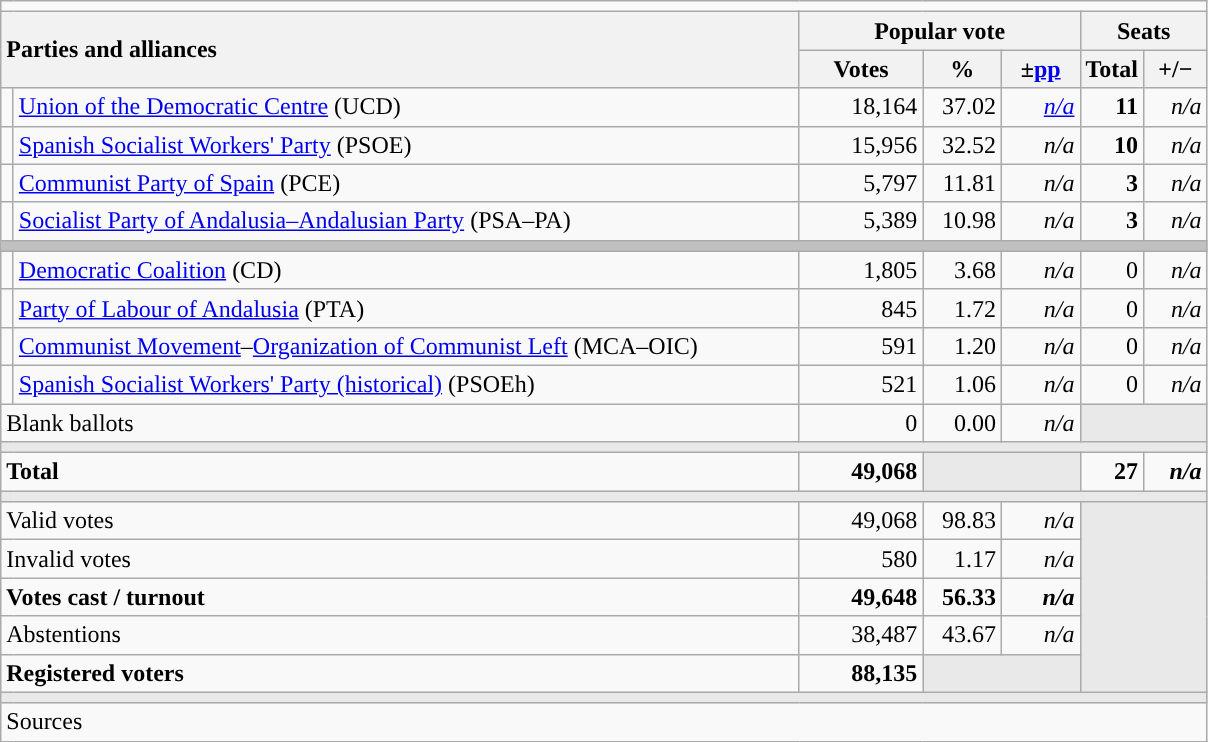<table class="wikitable" style="text-align:right;">
<tr>
<td colspan="7"></td>
</tr>
<tr>
<th style="text-align:left;" rowspan="2" colspan="2" width="525">Parties and alliances</th>
<th colspan="3">Popular vote</th>
<th colspan="2">Seats</th>
</tr>
<tr>
<th width="75">Votes</th>
<th width="45">%</th>
<th width="45">±<a href='#'>pp</a></th>
<th width="35">Total</th>
<th width="35">+/−</th>
</tr>
<tr>
<td width="1" style="color:inherit;background:"></td>
<td align="left"><a href='#'>Union of the Democratic Centre</a> (UCD)</td>
<td>18,164</td>
<td>37.02</td>
<td><em><a href='#'>n/a</a></em></td>
<td><strong>11</strong></td>
<td><em>n/a</em></td>
</tr>
<tr>
<td style="color:inherit;background:"></td>
<td align="left"><a href='#'>Spanish Socialist Workers' Party</a> (PSOE)</td>
<td>15,956</td>
<td>32.52</td>
<td><em>n/a</em></td>
<td><strong>10</strong></td>
<td><em>n/a</em></td>
</tr>
<tr>
<td style="color:inherit;background:"></td>
<td align="left"><a href='#'>Communist Party of Spain</a> (PCE)</td>
<td>5,797</td>
<td>11.81</td>
<td><em>n/a</em></td>
<td><strong>3</strong></td>
<td><em>n/a</em></td>
</tr>
<tr>
<td style="color:inherit;background:"></td>
<td align="left"><a href='#'>Socialist Party of Andalusia–Andalusian Party</a> (PSA–PA)</td>
<td>5,389</td>
<td>10.98</td>
<td><em>n/a</em></td>
<td><strong>3</strong></td>
<td><em>n/a</em></td>
</tr>
<tr>
<td colspan="7" bgcolor="#C0C0C0"></td>
</tr>
<tr>
<td style="color:inherit;background:"></td>
<td align="left"><a href='#'>Democratic Coalition</a> (CD)</td>
<td>1,805</td>
<td>3.68</td>
<td><em>n/a</em></td>
<td>0</td>
<td><em>n/a</em></td>
</tr>
<tr>
<td style="color:inherit;background:"></td>
<td align="left"><a href='#'>Party of Labour of Andalusia</a> (PTA)</td>
<td>845</td>
<td>1.72</td>
<td><em>n/a</em></td>
<td>0</td>
<td><em>n/a</em></td>
</tr>
<tr>
<td style="color:inherit;background:"></td>
<td align="left"><a href='#'>Communist Movement</a>–<a href='#'>Organization of Communist Left</a> (MCA–OIC)</td>
<td>591</td>
<td>1.20</td>
<td><em>n/a</em></td>
<td>0</td>
<td><em>n/a</em></td>
</tr>
<tr>
<td style="color:inherit;background:"></td>
<td align="left"><a href='#'>Spanish Socialist Workers' Party (historical)</a> (PSOEh)</td>
<td>521</td>
<td>1.06</td>
<td><em>n/a</em></td>
<td>0</td>
<td><em>n/a</em></td>
</tr>
<tr>
<td align="left" colspan="2">Blank ballots</td>
<td>0</td>
<td>0.00</td>
<td><em>n/a</em></td>
<td bgcolor="#E9E9E9" colspan="2"></td>
</tr>
<tr>
<td colspan="7" bgcolor="#E9E9E9"></td>
</tr>
<tr style="font-weight:bold;">
<td align="left" colspan="2">Total</td>
<td>49,068</td>
<td bgcolor="#E9E9E9" colspan="2"></td>
<td>27</td>
<td><em>n/a</em></td>
</tr>
<tr>
<td colspan="7" bgcolor="#E9E9E9"></td>
</tr>
<tr>
<td align="left" colspan="2">Valid votes</td>
<td>49,068</td>
<td>98.83</td>
<td><em>n/a</em></td>
<td bgcolor="#E9E9E9" colspan="2" rowspan="5"></td>
</tr>
<tr>
<td align="left" colspan="2">Invalid votes</td>
<td>580</td>
<td>1.17</td>
<td><em>n/a</em></td>
</tr>
<tr style="font-weight:bold;">
<td align="left" colspan="2">Votes cast / turnout</td>
<td>49,648</td>
<td>56.33</td>
<td><em>n/a</em></td>
</tr>
<tr>
<td align="left" colspan="2">Abstentions</td>
<td>38,487</td>
<td>43.67</td>
<td><em>n/a</em></td>
</tr>
<tr style="font-weight:bold;">
<td align="left" colspan="2">Registered voters</td>
<td>88,135</td>
<td bgcolor="#E9E9E9" colspan="2"></td>
</tr>
<tr>
<td colspan="7" bgcolor="#E9E9E9"></td>
</tr>
<tr>
<td align="left" colspan="7">Sources</td>
</tr>
</table>
